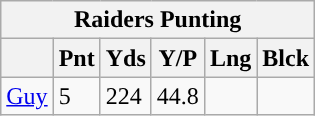<table class="wikitable">
<tr>
<th colspan="6">Raiders Punting</th>
</tr>
<tr>
<th></th>
<th>Pnt</th>
<th>Yds</th>
<th>Y/P</th>
<th>Lng</th>
<th>Blck</th>
</tr>
<tr>
<td><a href='#'>Guy</a></td>
<td>5</td>
<td>224</td>
<td>44.8</td>
<td></td>
<td></td>
</tr>
</table>
